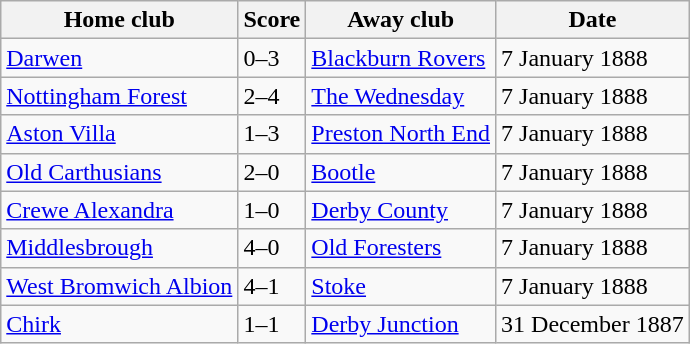<table class="wikitable">
<tr>
<th>Home club</th>
<th>Score</th>
<th>Away club</th>
<th>Date</th>
</tr>
<tr>
<td><a href='#'>Darwen</a></td>
<td>0–3</td>
<td><a href='#'>Blackburn Rovers</a></td>
<td>7 January 1888</td>
</tr>
<tr>
<td><a href='#'>Nottingham Forest</a></td>
<td>2–4</td>
<td><a href='#'>The Wednesday</a></td>
<td>7 January 1888</td>
</tr>
<tr>
<td><a href='#'>Aston Villa</a></td>
<td>1–3</td>
<td><a href='#'>Preston North End</a></td>
<td>7 January 1888</td>
</tr>
<tr>
<td><a href='#'>Old Carthusians</a></td>
<td>2–0</td>
<td><a href='#'>Bootle</a></td>
<td>7 January 1888</td>
</tr>
<tr>
<td><a href='#'>Crewe Alexandra</a></td>
<td>1–0</td>
<td><a href='#'>Derby County</a></td>
<td>7 January 1888</td>
</tr>
<tr>
<td><a href='#'>Middlesbrough</a></td>
<td>4–0</td>
<td><a href='#'>Old Foresters</a></td>
<td>7 January 1888</td>
</tr>
<tr>
<td><a href='#'>West Bromwich Albion</a></td>
<td>4–1</td>
<td><a href='#'>Stoke</a></td>
<td>7 January 1888</td>
</tr>
<tr>
<td><a href='#'>Chirk</a> </td>
<td>1–1</td>
<td><a href='#'>Derby Junction</a></td>
<td>31 December 1887</td>
</tr>
</table>
